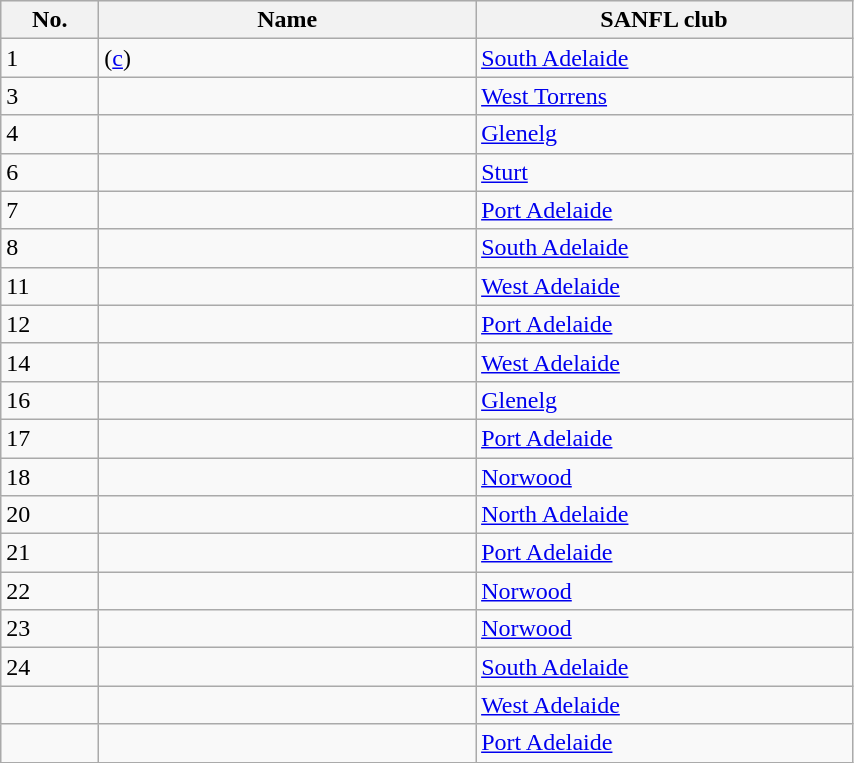<table class="wikitable sortable" style="width:45%;">
<tr style="background:#efefef;">
<th width=5%>No.</th>
<th width=20%>Name</th>
<th width=20%>SANFL club</th>
</tr>
<tr>
<td align=left>1</td>
<td> (<a href='#'>c</a>)</td>
<td><a href='#'>South Adelaide</a></td>
</tr>
<tr>
<td align=left>3</td>
<td></td>
<td><a href='#'>West Torrens</a></td>
</tr>
<tr>
<td align=left>4</td>
<td></td>
<td><a href='#'>Glenelg</a></td>
</tr>
<tr>
<td align=left>6</td>
<td></td>
<td><a href='#'>Sturt</a></td>
</tr>
<tr>
<td align=left>7</td>
<td></td>
<td><a href='#'>Port Adelaide</a></td>
</tr>
<tr>
<td align=left>8</td>
<td></td>
<td><a href='#'>South Adelaide</a></td>
</tr>
<tr>
<td align=left>11</td>
<td></td>
<td><a href='#'>West Adelaide</a></td>
</tr>
<tr>
<td align=left>12</td>
<td></td>
<td><a href='#'>Port Adelaide</a></td>
</tr>
<tr>
<td align=left>14</td>
<td></td>
<td><a href='#'>West Adelaide</a></td>
</tr>
<tr>
<td align=left>16</td>
<td></td>
<td><a href='#'>Glenelg</a></td>
</tr>
<tr>
<td align=left>17</td>
<td></td>
<td><a href='#'>Port Adelaide</a></td>
</tr>
<tr>
<td align=left>18</td>
<td></td>
<td><a href='#'>Norwood</a></td>
</tr>
<tr>
<td align=left>20</td>
<td></td>
<td><a href='#'>North Adelaide</a></td>
</tr>
<tr>
<td align=left>21</td>
<td></td>
<td><a href='#'>Port Adelaide</a></td>
</tr>
<tr>
<td align=left>22</td>
<td></td>
<td><a href='#'>Norwood</a></td>
</tr>
<tr>
<td align=left>23</td>
<td></td>
<td><a href='#'>Norwood</a></td>
</tr>
<tr>
<td align=left>24</td>
<td></td>
<td><a href='#'>South Adelaide</a></td>
</tr>
<tr>
<td align=left></td>
<td></td>
<td><a href='#'>West Adelaide</a></td>
</tr>
<tr>
<td align=left></td>
<td></td>
<td><a href='#'>Port Adelaide</a></td>
</tr>
</table>
